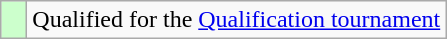<table class="wikitable" style="text-align:left;">
<tr>
<td width=10px bgcolor=#ccffcc></td>
<td>Qualified for the <a href='#'>Qualification tournament</a></td>
</tr>
</table>
